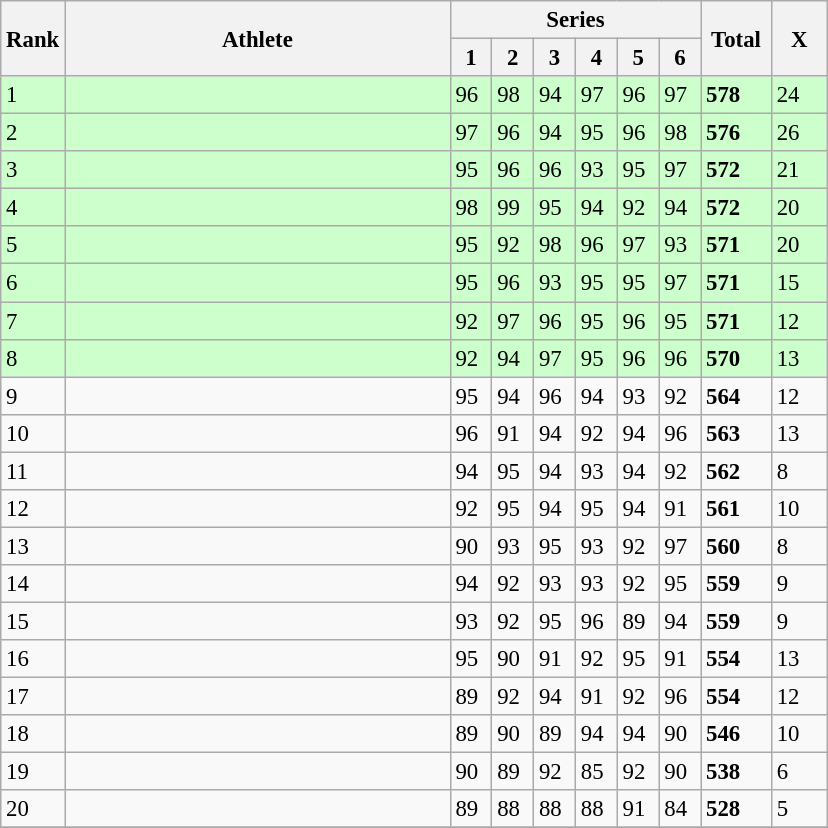<table class="wikitable" style="font-size:95%" style="width:35em;" style="text-align:center">
<tr>
<th rowspan=2>Rank</th>
<th rowspan=2 width=250>Athlete</th>
<th colspan=6 width=160>Series</th>
<th rowspan=2 width=40>Total</th>
<th rowspan=2 width=30>X</th>
</tr>
<tr>
<th>1</th>
<th>2</th>
<th>3</th>
<th>4</th>
<th>5</th>
<th>6</th>
</tr>
<tr bgcolor=ccffcc>
<td>1</td>
<td align=left></td>
<td>96</td>
<td>98</td>
<td>94</td>
<td>97</td>
<td>96</td>
<td>97</td>
<td><strong>578</strong></td>
<td>24</td>
</tr>
<tr bgcolor=ccffcc>
<td>2</td>
<td align=left></td>
<td>97</td>
<td>96</td>
<td>94</td>
<td>95</td>
<td>96</td>
<td>98</td>
<td><strong>576</strong></td>
<td>26</td>
</tr>
<tr bgcolor=ccffcc>
<td>3</td>
<td align=left></td>
<td>95</td>
<td>96</td>
<td>96</td>
<td>93</td>
<td>95</td>
<td>97</td>
<td><strong>572</strong></td>
<td>21</td>
</tr>
<tr bgcolor=ccffcc>
<td>4</td>
<td align=left></td>
<td>98</td>
<td>99</td>
<td>95</td>
<td>94</td>
<td>92</td>
<td>94</td>
<td><strong>572</strong></td>
<td>20</td>
</tr>
<tr bgcolor=ccffcc>
<td>5</td>
<td align=left></td>
<td>95</td>
<td>92</td>
<td>98</td>
<td>96</td>
<td>97</td>
<td>93</td>
<td><strong>571</strong></td>
<td>20</td>
</tr>
<tr bgcolor=ccffcc>
<td>6</td>
<td align=left></td>
<td>95</td>
<td>96</td>
<td>93</td>
<td>95</td>
<td>95</td>
<td>97</td>
<td><strong>571</strong></td>
<td>15</td>
</tr>
<tr bgcolor=ccffcc>
<td>7</td>
<td align=left></td>
<td>92</td>
<td>97</td>
<td>96</td>
<td>95</td>
<td>96</td>
<td>95</td>
<td><strong>571</strong></td>
<td>12</td>
</tr>
<tr bgcolor=ccffcc>
<td>8</td>
<td align=left></td>
<td>92</td>
<td>94</td>
<td>97</td>
<td>95</td>
<td>96</td>
<td>96</td>
<td><strong>570</strong></td>
<td>13</td>
</tr>
<tr>
<td>9</td>
<td align=left></td>
<td>95</td>
<td>94</td>
<td>96</td>
<td>94</td>
<td>93</td>
<td>92</td>
<td><strong>564</strong></td>
<td>12</td>
</tr>
<tr>
<td>10</td>
<td align=left></td>
<td>96</td>
<td>91</td>
<td>94</td>
<td>92</td>
<td>94</td>
<td>96</td>
<td><strong>563</strong></td>
<td>13</td>
</tr>
<tr>
<td>11</td>
<td align=left></td>
<td>94</td>
<td>95</td>
<td>94</td>
<td>93</td>
<td>94</td>
<td>92</td>
<td><strong>562</strong></td>
<td>8</td>
</tr>
<tr>
<td>12</td>
<td align=left></td>
<td>92</td>
<td>95</td>
<td>94</td>
<td>95</td>
<td>94</td>
<td>91</td>
<td><strong>561</strong></td>
<td>10</td>
</tr>
<tr>
<td>13</td>
<td align=left></td>
<td>90</td>
<td>93</td>
<td>95</td>
<td>93</td>
<td>92</td>
<td>97</td>
<td><strong>560</strong></td>
<td>8</td>
</tr>
<tr>
<td>14</td>
<td align=left></td>
<td>94</td>
<td>92</td>
<td>93</td>
<td>93</td>
<td>92</td>
<td>95</td>
<td><strong>559</strong></td>
<td>9</td>
</tr>
<tr>
<td>15</td>
<td align=left></td>
<td>93</td>
<td>92</td>
<td>95</td>
<td>96</td>
<td>89</td>
<td>94</td>
<td><strong>559</strong></td>
<td>9</td>
</tr>
<tr>
<td>16</td>
<td align=left></td>
<td>95</td>
<td>90</td>
<td>91</td>
<td>92</td>
<td>95</td>
<td>91</td>
<td><strong>554</strong></td>
<td>13</td>
</tr>
<tr>
<td>17</td>
<td align=left></td>
<td>89</td>
<td>92</td>
<td>94</td>
<td>91</td>
<td>92</td>
<td>96</td>
<td><strong>554</strong></td>
<td>12</td>
</tr>
<tr>
<td>18</td>
<td align=left></td>
<td>89</td>
<td>90</td>
<td>89</td>
<td>94</td>
<td>94</td>
<td>90</td>
<td><strong>546</strong></td>
<td>10</td>
</tr>
<tr>
<td>19</td>
<td align=left></td>
<td>90</td>
<td>89</td>
<td>92</td>
<td>85</td>
<td>92</td>
<td>90</td>
<td><strong>538</strong></td>
<td>6</td>
</tr>
<tr>
<td>20</td>
<td align=left></td>
<td>89</td>
<td>88</td>
<td>88</td>
<td>88</td>
<td>91</td>
<td>84</td>
<td><strong>528</strong></td>
<td>5</td>
</tr>
<tr>
</tr>
</table>
